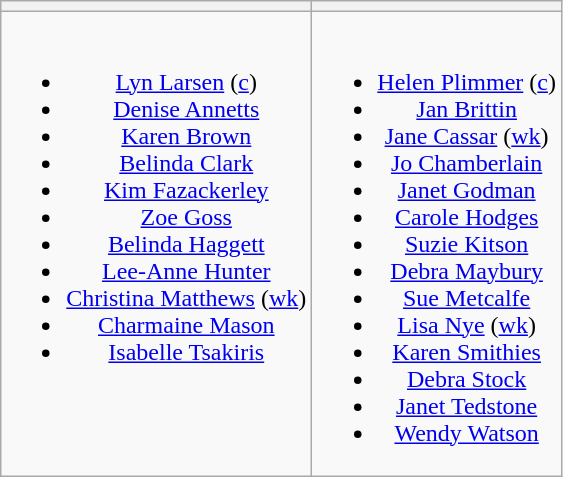<table class="wikitable" style="text-align:center">
<tr>
<th></th>
<th></th>
</tr>
<tr style="vertical-align:top">
<td><br><ul><li><a href='#'>Lyn Larsen</a> (<a href='#'>c</a>)</li><li><a href='#'>Denise Annetts</a></li><li><a href='#'>Karen Brown</a></li><li><a href='#'>Belinda Clark</a></li><li><a href='#'>Kim Fazackerley</a></li><li><a href='#'>Zoe Goss</a></li><li><a href='#'>Belinda Haggett</a></li><li><a href='#'>Lee-Anne Hunter</a></li><li><a href='#'>Christina Matthews</a> (<a href='#'>wk</a>)</li><li><a href='#'>Charmaine Mason</a></li><li><a href='#'>Isabelle Tsakiris</a></li></ul></td>
<td><br><ul><li><a href='#'>Helen Plimmer</a> (<a href='#'>c</a>)</li><li><a href='#'>Jan Brittin</a></li><li><a href='#'>Jane Cassar</a> (<a href='#'>wk</a>)</li><li><a href='#'>Jo Chamberlain</a></li><li><a href='#'>Janet Godman</a></li><li><a href='#'>Carole Hodges</a></li><li><a href='#'>Suzie Kitson</a></li><li><a href='#'>Debra Maybury</a></li><li><a href='#'>Sue Metcalfe</a></li><li><a href='#'>Lisa Nye</a> (<a href='#'>wk</a>)</li><li><a href='#'>Karen Smithies</a></li><li><a href='#'>Debra Stock</a></li><li><a href='#'>Janet Tedstone</a></li><li><a href='#'>Wendy Watson</a></li></ul></td>
</tr>
</table>
